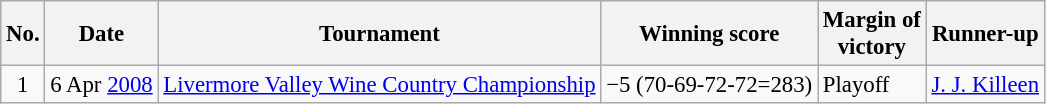<table class="wikitable" style="font-size:95%;">
<tr>
<th>No.</th>
<th>Date</th>
<th>Tournament</th>
<th>Winning score</th>
<th>Margin of<br>victory</th>
<th>Runner-up</th>
</tr>
<tr>
<td align=center>1</td>
<td align=right>6 Apr <a href='#'>2008</a></td>
<td><a href='#'>Livermore Valley Wine Country Championship</a></td>
<td>−5 (70-69-72-72=283)</td>
<td>Playoff</td>
<td> <a href='#'>J. J. Killeen</a></td>
</tr>
</table>
